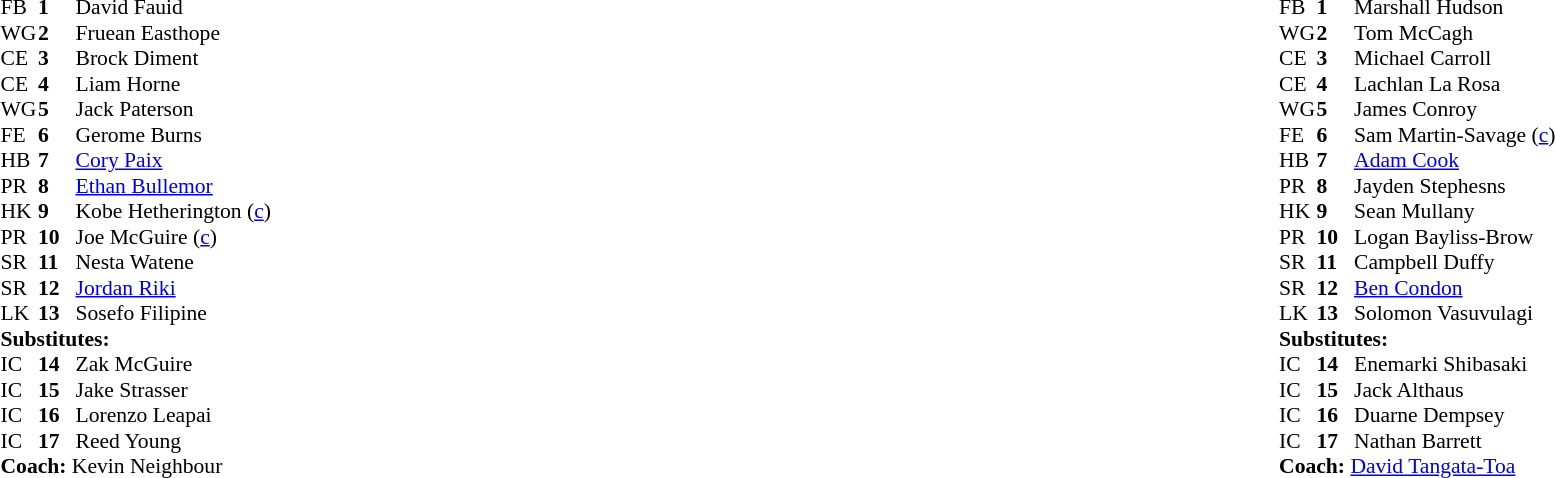<table width="100%" class="mw-collapsible mw-collapsed">
<tr>
<td valign="top" width="50%"><br><table cellspacing="0" cellpadding="0" style="font-size: 90%">
<tr>
<th width="25"></th>
<th width="25"></th>
</tr>
<tr>
<td>FB</td>
<td><strong>1</strong></td>
<td>David Fauid</td>
</tr>
<tr>
<td>WG</td>
<td><strong>2</strong></td>
<td>Fruean Easthope</td>
</tr>
<tr>
<td>CE</td>
<td><strong>3</strong></td>
<td>Brock Diment</td>
</tr>
<tr>
<td>CE</td>
<td><strong>4</strong></td>
<td>Liam Horne</td>
</tr>
<tr>
<td>WG</td>
<td><strong>5</strong></td>
<td>Jack Paterson</td>
</tr>
<tr>
<td>FE</td>
<td><strong>6</strong></td>
<td>Gerome Burns</td>
</tr>
<tr>
<td>HB</td>
<td><strong>7</strong></td>
<td><a href='#'>Cory Paix</a></td>
</tr>
<tr>
<td>PR</td>
<td><strong>8</strong></td>
<td><a href='#'>Ethan Bullemor</a></td>
</tr>
<tr>
<td>HK</td>
<td><strong>9</strong></td>
<td>Kobe Hetherington (<a href='#'>c</a>)</td>
</tr>
<tr>
<td>PR</td>
<td><strong>10</strong></td>
<td>Joe McGuire (<a href='#'>c</a>)</td>
</tr>
<tr>
<td>SR</td>
<td><strong>11</strong></td>
<td>Nesta Watene</td>
</tr>
<tr>
<td>SR</td>
<td><strong>12</strong></td>
<td><a href='#'>Jordan Riki</a></td>
</tr>
<tr>
<td>LK</td>
<td><strong>13</strong></td>
<td>Sosefo Filipine</td>
</tr>
<tr>
<td colspan="3"><strong>Substitutes:</strong></td>
</tr>
<tr>
<td>IC</td>
<td><strong>14</strong></td>
<td>Zak McGuire</td>
</tr>
<tr>
<td>IC</td>
<td><strong>15</strong></td>
<td>Jake Strasser</td>
</tr>
<tr>
<td>IC</td>
<td><strong>16</strong></td>
<td>Lorenzo Leapai</td>
</tr>
<tr>
<td>IC</td>
<td><strong>17</strong></td>
<td>Reed Young</td>
</tr>
<tr>
<td colspan="3"><strong>Coach:</strong> Kevin Neighbour</td>
</tr>
<tr>
<td colspan="4"></td>
</tr>
</table>
</td>
<td valign="top" width="50%"><br><table cellspacing="0" cellpadding="0" align="center" style="font-size: 90%">
<tr>
<th width="25"></th>
<th width="25"></th>
</tr>
<tr>
<td>FB</td>
<td><strong>1</strong></td>
<td>Marshall Hudson</td>
</tr>
<tr>
<td>WG</td>
<td><strong>2</strong></td>
<td>Tom McCagh</td>
</tr>
<tr>
<td>CE</td>
<td><strong>3</strong></td>
<td>Michael Carroll</td>
</tr>
<tr>
<td>CE</td>
<td><strong>4</strong></td>
<td>Lachlan La Rosa</td>
</tr>
<tr>
<td>WG</td>
<td><strong>5</strong></td>
<td>James Conroy</td>
</tr>
<tr>
<td>FE</td>
<td><strong>6</strong></td>
<td>Sam Martin-Savage (<a href='#'>c</a>)</td>
</tr>
<tr>
<td>HB</td>
<td><strong>7</strong></td>
<td><a href='#'>Adam Cook</a></td>
</tr>
<tr>
<td>PR</td>
<td><strong>8</strong></td>
<td>Jayden Stephesns</td>
</tr>
<tr>
<td>HK</td>
<td><strong>9</strong></td>
<td>Sean Mullany</td>
</tr>
<tr>
<td>PR</td>
<td><strong>10</strong></td>
<td>Logan Bayliss-Brow</td>
</tr>
<tr>
<td>SR</td>
<td><strong>11</strong></td>
<td>Campbell Duffy</td>
</tr>
<tr>
<td>SR</td>
<td><strong>12</strong></td>
<td><a href='#'>Ben Condon</a></td>
</tr>
<tr>
<td>LK</td>
<td><strong>13</strong></td>
<td>Solomon Vasuvulagi</td>
</tr>
<tr>
<td colspan="3"><strong>Substitutes:</strong></td>
</tr>
<tr>
<td>IC</td>
<td><strong>14</strong></td>
<td>Enemarki Shibasaki</td>
</tr>
<tr>
<td>IC</td>
<td><strong>15</strong></td>
<td>Jack Althaus</td>
</tr>
<tr>
<td>IC</td>
<td><strong>16</strong></td>
<td>Duarne Dempsey</td>
</tr>
<tr>
<td>IC</td>
<td><strong>17</strong></td>
<td>Nathan Barrett</td>
</tr>
<tr>
<td colspan="3"><strong>Coach:</strong> <a href='#'>David Tangata-Toa</a></td>
</tr>
<tr>
<td colspan="4"></td>
</tr>
</table>
</td>
</tr>
</table>
